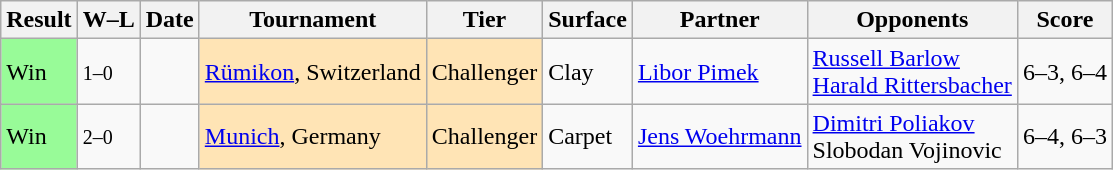<table class="sortable wikitable">
<tr>
<th>Result</th>
<th class="unsortable">W–L</th>
<th>Date</th>
<th>Tournament</th>
<th>Tier</th>
<th>Surface</th>
<th>Partner</th>
<th>Opponents</th>
<th class="unsortable">Score</th>
</tr>
<tr>
<td style="background:#98fb98;">Win</td>
<td><small>1–0</small></td>
<td></td>
<td style="background:moccasin;"><a href='#'>Rümikon</a>, Switzerland</td>
<td style="background:moccasin;">Challenger</td>
<td>Clay</td>
<td> <a href='#'>Libor Pimek</a></td>
<td> <a href='#'>Russell Barlow</a> <br>  <a href='#'>Harald Rittersbacher</a></td>
<td>6–3, 6–4</td>
</tr>
<tr>
<td style="background:#98fb98;">Win</td>
<td><small>2–0</small></td>
<td></td>
<td style="background:moccasin;"><a href='#'>Munich</a>, Germany</td>
<td style="background:moccasin;">Challenger</td>
<td>Carpet</td>
<td> <a href='#'>Jens Woehrmann</a></td>
<td> <a href='#'>Dimitri Poliakov</a> <br>  Slobodan Vojinovic</td>
<td>6–4, 6–3</td>
</tr>
</table>
